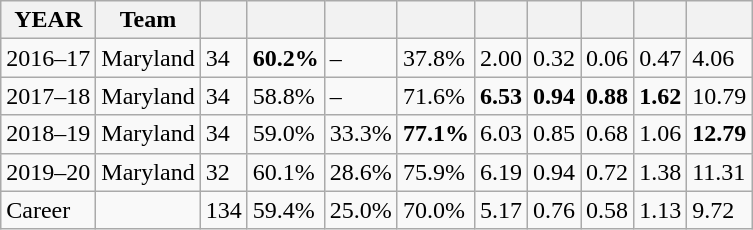<table class="wikitable">
<tr>
<th>YEAR</th>
<th>Team</th>
<th scope="col"></th>
<th scope="col"></th>
<th scope="col"></th>
<th scope="col"></th>
<th scope="col"></th>
<th scope="col"></th>
<th scope="col"></th>
<th scope="col"></th>
<th scope="col"></th>
</tr>
<tr>
<td>2016–17</td>
<td>Maryland</td>
<td>34</td>
<td><strong>60.2%</strong></td>
<td>–</td>
<td>37.8%</td>
<td>2.00</td>
<td>0.32</td>
<td>0.06</td>
<td>0.47</td>
<td>4.06</td>
</tr>
<tr>
<td>2017–18</td>
<td>Maryland</td>
<td>34</td>
<td>58.8%</td>
<td>–</td>
<td>71.6%</td>
<td><strong>6.53</strong></td>
<td><strong>0.94</strong></td>
<td><strong>0.88</strong></td>
<td><strong>1.62</strong></td>
<td>10.79</td>
</tr>
<tr>
<td>2018–19</td>
<td>Maryland</td>
<td>34</td>
<td>59.0%</td>
<td>33.3%</td>
<td><strong>77.1%</strong></td>
<td>6.03</td>
<td>0.85</td>
<td>0.68</td>
<td>1.06</td>
<td><strong>12.79</strong></td>
</tr>
<tr>
<td>2019–20</td>
<td>Maryland</td>
<td>32</td>
<td>60.1%</td>
<td>28.6%</td>
<td>75.9%</td>
<td>6.19</td>
<td>0.94</td>
<td>0.72</td>
<td>1.38</td>
<td>11.31</td>
</tr>
<tr>
<td>Career</td>
<td></td>
<td>134</td>
<td>59.4%</td>
<td>25.0%</td>
<td>70.0%</td>
<td>5.17</td>
<td>0.76</td>
<td>0.58</td>
<td>1.13</td>
<td>9.72</td>
</tr>
</table>
